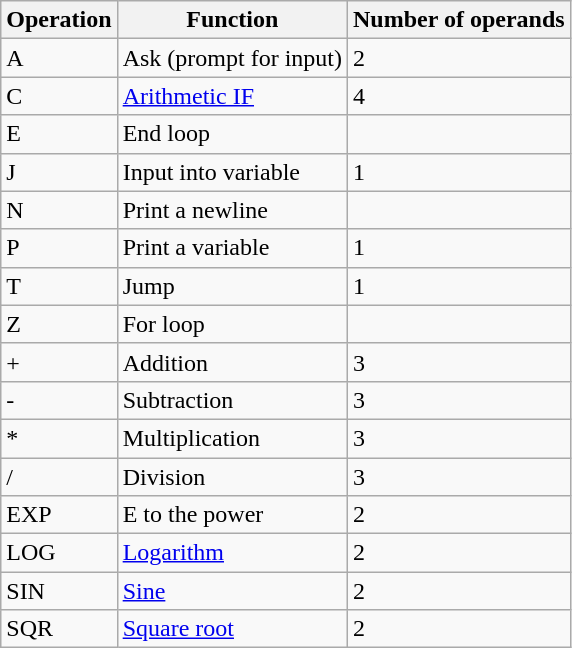<table class="wikitable">
<tr>
<th>Operation</th>
<th>Function</th>
<th>Number of operands</th>
</tr>
<tr>
<td>A</td>
<td>Ask (prompt for input)</td>
<td>2</td>
</tr>
<tr>
<td>C</td>
<td><a href='#'>Arithmetic IF</a></td>
<td>4</td>
</tr>
<tr>
<td>E</td>
<td>End loop</td>
<td></td>
</tr>
<tr>
<td>J</td>
<td>Input into variable</td>
<td>1</td>
</tr>
<tr>
<td>N</td>
<td>Print a newline</td>
<td></td>
</tr>
<tr>
<td>P</td>
<td>Print a variable</td>
<td>1</td>
</tr>
<tr>
<td>T</td>
<td>Jump</td>
<td>1</td>
</tr>
<tr>
<td>Z</td>
<td>For loop</td>
<td></td>
</tr>
<tr>
<td>+</td>
<td>Addition</td>
<td>3</td>
</tr>
<tr>
<td>-</td>
<td>Subtraction</td>
<td>3</td>
</tr>
<tr>
<td>*</td>
<td>Multiplication</td>
<td>3</td>
</tr>
<tr>
<td>/</td>
<td>Division</td>
<td>3</td>
</tr>
<tr>
<td>EXP</td>
<td>E to the power</td>
<td>2</td>
</tr>
<tr>
<td>LOG</td>
<td><a href='#'>Logarithm</a></td>
<td>2</td>
</tr>
<tr>
<td>SIN</td>
<td><a href='#'>Sine</a></td>
<td>2</td>
</tr>
<tr>
<td>SQR</td>
<td><a href='#'>Square root</a></td>
<td>2</td>
</tr>
</table>
